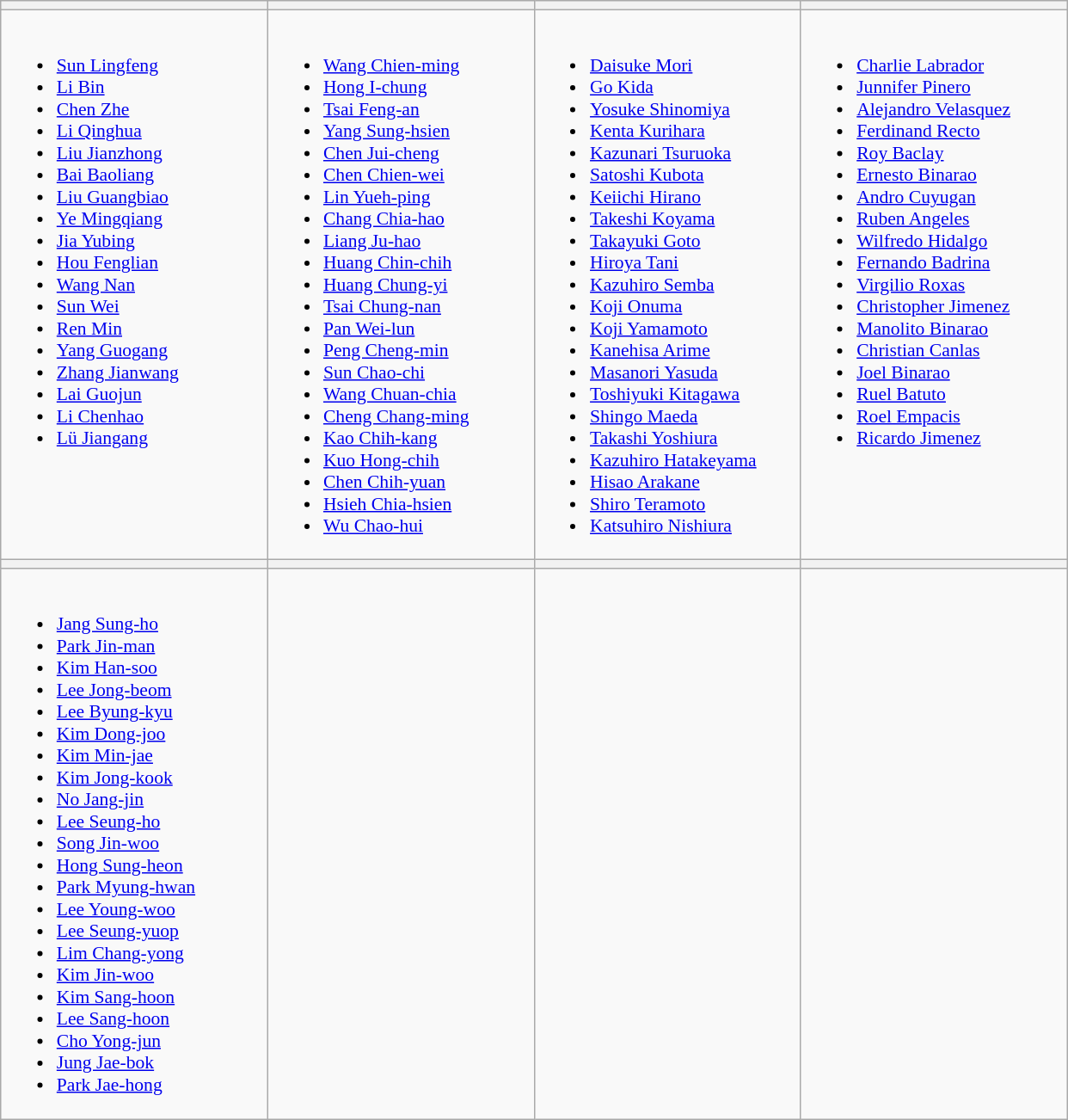<table class="wikitable" style="font-size:90%">
<tr>
<th width=200></th>
<th width=200></th>
<th width=200></th>
<th width=200></th>
</tr>
<tr>
<td valign=top><br><ul><li><a href='#'>Sun Lingfeng</a></li><li><a href='#'>Li Bin</a></li><li><a href='#'>Chen Zhe</a></li><li><a href='#'>Li Qinghua</a></li><li><a href='#'>Liu Jianzhong</a></li><li><a href='#'>Bai Baoliang</a></li><li><a href='#'>Liu Guangbiao</a></li><li><a href='#'>Ye Mingqiang</a></li><li><a href='#'>Jia Yubing</a></li><li><a href='#'>Hou Fenglian</a></li><li><a href='#'>Wang Nan</a></li><li><a href='#'>Sun Wei</a></li><li><a href='#'>Ren Min</a></li><li><a href='#'>Yang Guogang</a></li><li><a href='#'>Zhang Jianwang</a></li><li><a href='#'>Lai Guojun</a></li><li><a href='#'>Li Chenhao</a></li><li><a href='#'>Lü Jiangang</a></li></ul></td>
<td valign=top><br><ul><li><a href='#'>Wang Chien-ming</a></li><li><a href='#'>Hong I-chung</a></li><li><a href='#'>Tsai Feng-an</a></li><li><a href='#'>Yang Sung-hsien</a></li><li><a href='#'>Chen Jui-cheng</a></li><li><a href='#'>Chen Chien-wei</a></li><li><a href='#'>Lin Yueh-ping</a></li><li><a href='#'>Chang Chia-hao</a></li><li><a href='#'>Liang Ju-hao</a></li><li><a href='#'>Huang Chin-chih</a></li><li><a href='#'>Huang Chung-yi</a></li><li><a href='#'>Tsai Chung-nan</a></li><li><a href='#'>Pan Wei-lun</a></li><li><a href='#'>Peng Cheng-min</a></li><li><a href='#'>Sun Chao-chi</a></li><li><a href='#'>Wang Chuan-chia</a></li><li><a href='#'>Cheng Chang-ming</a></li><li><a href='#'>Kao Chih-kang</a></li><li><a href='#'>Kuo Hong-chih</a></li><li><a href='#'>Chen Chih-yuan</a></li><li><a href='#'>Hsieh Chia-hsien</a></li><li><a href='#'>Wu Chao-hui</a></li></ul></td>
<td valign=top><br><ul><li><a href='#'>Daisuke Mori</a></li><li><a href='#'>Go Kida</a></li><li><a href='#'>Yosuke Shinomiya</a></li><li><a href='#'>Kenta Kurihara</a></li><li><a href='#'>Kazunari Tsuruoka</a></li><li><a href='#'>Satoshi Kubota</a></li><li><a href='#'>Keiichi Hirano</a></li><li><a href='#'>Takeshi Koyama</a></li><li><a href='#'>Takayuki Goto</a></li><li><a href='#'>Hiroya Tani</a></li><li><a href='#'>Kazuhiro Semba</a></li><li><a href='#'>Koji Onuma</a></li><li><a href='#'>Koji Yamamoto</a></li><li><a href='#'>Kanehisa Arime</a></li><li><a href='#'>Masanori Yasuda</a></li><li><a href='#'>Toshiyuki Kitagawa</a></li><li><a href='#'>Shingo Maeda</a></li><li><a href='#'>Takashi Yoshiura</a></li><li><a href='#'>Kazuhiro Hatakeyama</a></li><li><a href='#'>Hisao Arakane</a></li><li><a href='#'>Shiro Teramoto</a></li><li><a href='#'>Katsuhiro Nishiura</a></li></ul></td>
<td valign=top><br><ul><li><a href='#'>Charlie Labrador</a></li><li><a href='#'>Junnifer Pinero</a></li><li><a href='#'>Alejandro Velasquez</a></li><li><a href='#'>Ferdinand Recto</a></li><li><a href='#'>Roy Baclay</a></li><li><a href='#'>Ernesto Binarao</a></li><li><a href='#'>Andro Cuyugan</a></li><li><a href='#'>Ruben Angeles</a></li><li><a href='#'>Wilfredo Hidalgo</a></li><li><a href='#'>Fernando Badrina</a></li><li><a href='#'>Virgilio Roxas</a></li><li><a href='#'>Christopher Jimenez</a></li><li><a href='#'>Manolito Binarao</a></li><li><a href='#'>Christian Canlas</a></li><li><a href='#'>Joel Binarao</a></li><li><a href='#'>Ruel Batuto</a></li><li><a href='#'>Roel Empacis</a></li><li><a href='#'>Ricardo Jimenez</a></li></ul></td>
</tr>
<tr>
<th></th>
<th></th>
<th></th>
<th></th>
</tr>
<tr>
<td valign=top><br><ul><li><a href='#'>Jang Sung-ho</a></li><li><a href='#'>Park Jin-man</a></li><li><a href='#'>Kim Han-soo</a></li><li><a href='#'>Lee Jong-beom</a></li><li><a href='#'>Lee Byung-kyu</a></li><li><a href='#'>Kim Dong-joo</a></li><li><a href='#'>Kim Min-jae</a></li><li><a href='#'>Kim Jong-kook</a></li><li><a href='#'>No Jang-jin</a></li><li><a href='#'>Lee Seung-ho</a></li><li><a href='#'>Song Jin-woo</a></li><li><a href='#'>Hong Sung-heon</a></li><li><a href='#'>Park Myung-hwan</a></li><li><a href='#'>Lee Young-woo</a></li><li><a href='#'>Lee Seung-yuop</a></li><li><a href='#'>Lim Chang-yong</a></li><li><a href='#'>Kim Jin-woo</a></li><li><a href='#'>Kim Sang-hoon</a></li><li><a href='#'>Lee Sang-hoon</a></li><li><a href='#'>Cho Yong-jun</a></li><li><a href='#'>Jung Jae-bok</a></li><li><a href='#'>Park Jae-hong</a></li></ul></td>
<td valign=top></td>
<td valign=top></td>
<td valign=top></td>
</tr>
</table>
